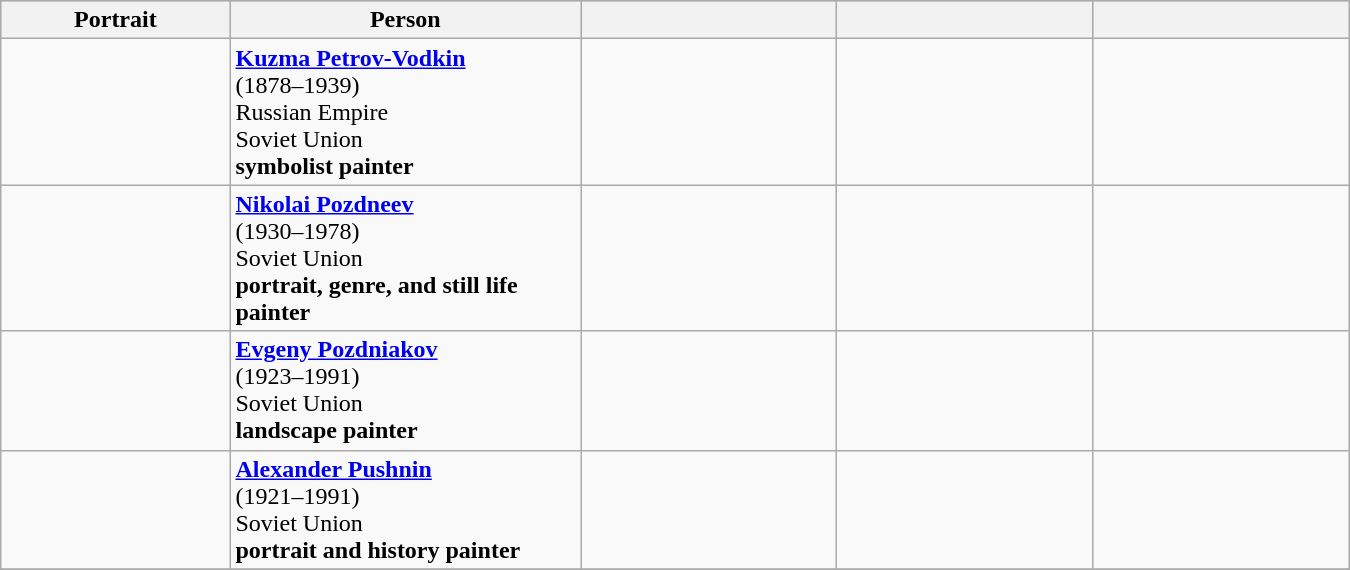<table class="wikitable" width=900pt>
<tr bgcolor="#cccccc">
<th width=17%>Portrait</th>
<th width=26%>Person</th>
<th width=19%></th>
<th width=19%></th>
<th width=19%></th>
</tr>
<tr>
<td></td>
<td><strong><a href='#'>Kuzma Petrov-Vodkin</a></strong><br> (1878–1939)<br>Russian Empire<br>Soviet Union<br> <strong>symbolist painter</strong></td>
<td align=center></td>
<td align=center></td>
<td align=center></td>
</tr>
<tr>
<td align=center></td>
<td><strong><a href='#'>Nikolai Pozdneev</a></strong> <br>(1930–1978)<br> Soviet Union<br><strong>portrait, genre, and still life painter</strong></td>
<td align=center></td>
<td align=center></td>
<td align=center></td>
</tr>
<tr>
<td align=center></td>
<td><strong><a href='#'>Evgeny Pozdniakov</a></strong><br>(1923–1991)<br>Soviet Union<br> <strong>landscape painter</strong><br></td>
<td align=center></td>
<td align=center></td>
<td align=center></td>
</tr>
<tr>
<td align=center></td>
<td><strong><a href='#'>Alexander Pushnin</a></strong> <br>(1921–1991)<br> Soviet Union<br><strong>portrait and history painter</strong></td>
<td align=center></td>
<td align=center></td>
<td align=center></td>
</tr>
<tr>
</tr>
</table>
